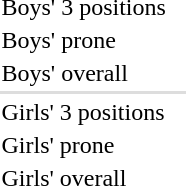<table>
<tr>
<td>Boys' 3 positions</td>
<td></td>
<td></td>
<td></td>
</tr>
<tr>
<td>Boys' prone</td>
<td></td>
<td></td>
<td></td>
</tr>
<tr>
<td>Boys' overall</td>
<td></td>
<td></td>
<td></td>
</tr>
<tr bgcolor=#dddddd>
<td colspan=4></td>
</tr>
<tr>
<td>Girls' 3 positions</td>
<td></td>
<td></td>
<td></td>
</tr>
<tr>
<td>Girls' prone</td>
<td></td>
<td></td>
<td></td>
</tr>
<tr>
<td>Girls' overall</td>
<td></td>
<td></td>
<td></td>
</tr>
</table>
